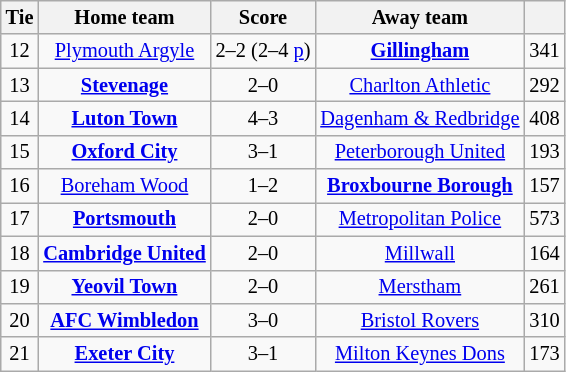<table class="wikitable" style="text-align: center; font-size:85%">
<tr>
<th>Tie</th>
<th>Home team</th>
<th>Score</th>
<th>Away team</th>
<th></th>
</tr>
<tr>
<td>12</td>
<td><a href='#'>Plymouth Argyle</a></td>
<td>2–2 (2–4 <a href='#'>p</a>)</td>
<td><strong><a href='#'>Gillingham</a></strong></td>
<td>341</td>
</tr>
<tr>
<td>13</td>
<td><strong><a href='#'>Stevenage</a></strong></td>
<td>2–0</td>
<td><a href='#'>Charlton Athletic</a></td>
<td>292</td>
</tr>
<tr>
<td>14</td>
<td><strong><a href='#'>Luton Town</a></strong></td>
<td>4–3 </td>
<td><a href='#'>Dagenham & Redbridge</a></td>
<td>408</td>
</tr>
<tr>
<td>15</td>
<td><strong><a href='#'>Oxford City</a></strong></td>
<td>3–1</td>
<td><a href='#'>Peterborough United</a></td>
<td>193</td>
</tr>
<tr>
<td>16</td>
<td><a href='#'>Boreham Wood</a></td>
<td>1–2</td>
<td><strong><a href='#'>Broxbourne Borough</a></strong></td>
<td>157</td>
</tr>
<tr>
<td>17</td>
<td><strong><a href='#'>Portsmouth</a></strong></td>
<td>2–0</td>
<td><a href='#'>Metropolitan Police</a></td>
<td>573</td>
</tr>
<tr>
<td>18</td>
<td><strong><a href='#'>Cambridge United</a></strong></td>
<td>2–0</td>
<td><a href='#'>Millwall</a></td>
<td>164</td>
</tr>
<tr>
<td>19</td>
<td><strong><a href='#'>Yeovil Town</a></strong></td>
<td>2–0</td>
<td><a href='#'>Merstham</a></td>
<td>261</td>
</tr>
<tr>
<td>20</td>
<td><strong><a href='#'>AFC Wimbledon</a></strong></td>
<td>3–0</td>
<td><a href='#'>Bristol Rovers</a></td>
<td>310</td>
</tr>
<tr>
<td>21</td>
<td><strong><a href='#'>Exeter City</a></strong></td>
<td>3–1</td>
<td><a href='#'>Milton Keynes Dons</a></td>
<td>173</td>
</tr>
</table>
